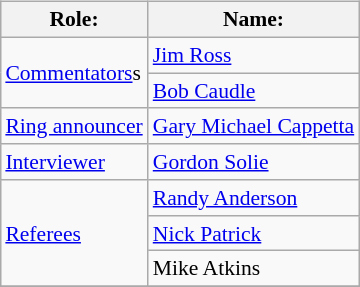<table class=wikitable style="font-size:90%; margin: 0.5em 0 0.5em 1em; float: right; clear: right;">
<tr>
<th>Role:</th>
<th>Name:</th>
</tr>
<tr>
<td rowspan=2><a href='#'>Commentators</a>s</td>
<td><a href='#'>Jim Ross</a></td>
</tr>
<tr>
<td><a href='#'>Bob Caudle</a></td>
</tr>
<tr>
<td><a href='#'>Ring announcer</a></td>
<td><a href='#'>Gary Michael Cappetta</a></td>
</tr>
<tr>
<td><a href='#'>Interviewer</a></td>
<td><a href='#'>Gordon Solie</a></td>
</tr>
<tr>
<td rowspan=3><a href='#'>Referees</a></td>
<td><a href='#'>Randy Anderson</a></td>
</tr>
<tr>
<td><a href='#'>Nick Patrick</a></td>
</tr>
<tr>
<td>Mike Atkins</td>
</tr>
<tr>
</tr>
</table>
